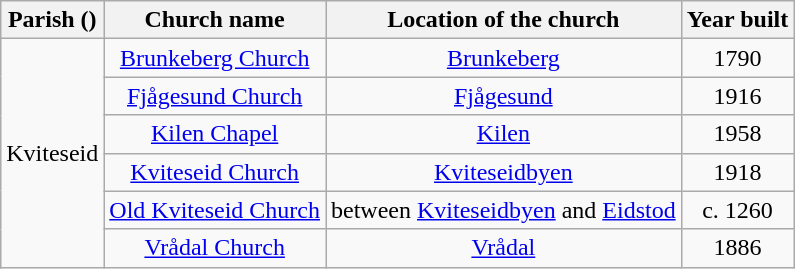<table class="wikitable" style="text-align:center">
<tr>
<th>Parish ()</th>
<th>Church name</th>
<th>Location of the church</th>
<th>Year built</th>
</tr>
<tr>
<td rowspan="6">Kviteseid</td>
<td><a href='#'>Brunkeberg Church</a></td>
<td><a href='#'>Brunkeberg</a></td>
<td>1790</td>
</tr>
<tr>
<td><a href='#'>Fjågesund Church</a></td>
<td><a href='#'>Fjågesund</a></td>
<td>1916</td>
</tr>
<tr>
<td><a href='#'>Kilen Chapel</a></td>
<td><a href='#'>Kilen</a></td>
<td>1958</td>
</tr>
<tr>
<td><a href='#'>Kviteseid Church</a></td>
<td><a href='#'>Kviteseidbyen</a></td>
<td>1918</td>
</tr>
<tr>
<td><a href='#'>Old Kviteseid Church</a></td>
<td>between <a href='#'>Kviteseidbyen</a> and <a href='#'>Eidstod</a></td>
<td>c. 1260</td>
</tr>
<tr>
<td><a href='#'>Vrådal Church</a></td>
<td><a href='#'>Vrådal</a></td>
<td>1886</td>
</tr>
</table>
